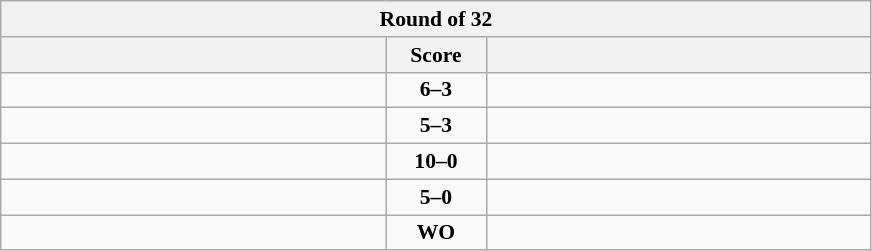<table class="wikitable" style="text-align: center; font-size:90% ">
<tr>
<th colspan=3>Round of 32</th>
</tr>
<tr>
<th align="right" width="250"></th>
<th width="60">Score</th>
<th align="left" width="250"></th>
</tr>
<tr>
<td align=left><strong></strong></td>
<td align=center><strong>6–3</strong></td>
<td align=left></td>
</tr>
<tr>
<td align=left><strong></strong></td>
<td align=center><strong>5–3</strong></td>
<td align=left></td>
</tr>
<tr>
<td align=left><strong></strong></td>
<td align=center><strong>10–0</strong></td>
<td align=left></td>
</tr>
<tr>
<td align=left><strong></strong></td>
<td align=center><strong>5–0</strong></td>
<td align=left></td>
</tr>
<tr>
<td align=left></td>
<td align=center><strong>WO</strong></td>
<td align=left><strong></strong></td>
</tr>
</table>
